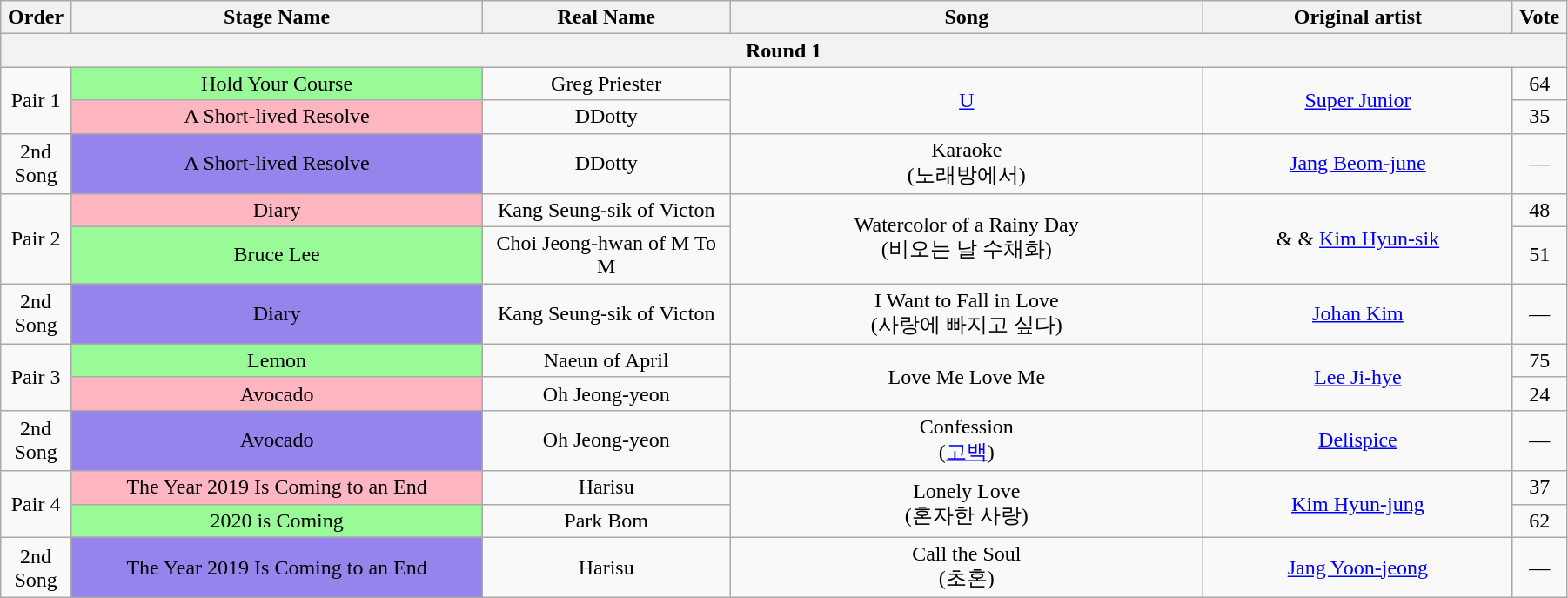<table class="wikitable" style="text-align:center; width:95%;">
<tr>
<th style="width:1%;">Order</th>
<th style="width:20%;">Stage Name</th>
<th style="width:12%;">Real Name</th>
<th style="width:23%;">Song</th>
<th style="width:15%;">Original artist</th>
<th style="width:1%;">Vote</th>
</tr>
<tr>
<th colspan=6>Round 1</th>
</tr>
<tr>
<td rowspan=2>Pair 1</td>
<td bgcolor="palegreen">Hold Your Course</td>
<td>Greg Priester</td>
<td rowspan=2><a href='#'>U</a></td>
<td rowspan=2><a href='#'>Super Junior</a></td>
<td>64</td>
</tr>
<tr>
<td bgcolor="lightpink">A Short-lived Resolve</td>
<td>DDotty</td>
<td>35</td>
</tr>
<tr>
<td>2nd Song</td>
<td bgcolor="#9683EC">A Short-lived Resolve</td>
<td>DDotty</td>
<td>Karaoke<br>(노래방에서)</td>
<td><a href='#'>Jang Beom-june</a></td>
<td>—</td>
</tr>
<tr>
<td rowspan=2>Pair 2</td>
<td bgcolor="lightpink">Diary</td>
<td>Kang Seung-sik of Victon</td>
<td rowspan=2>Watercolor of a Rainy Day<br>(비오는 날 수채화)</td>
<td rowspan=2> &  & <a href='#'>Kim Hyun-sik</a></td>
<td>48</td>
</tr>
<tr>
<td bgcolor="palegreen">Bruce Lee</td>
<td>Choi Jeong-hwan of M To M</td>
<td>51</td>
</tr>
<tr>
<td>2nd Song</td>
<td bgcolor="#9683EC">Diary</td>
<td>Kang Seung-sik of Victon</td>
<td>I Want to Fall in Love<br>(사랑에 빠지고 싶다)</td>
<td><a href='#'>Johan Kim</a></td>
<td>—</td>
</tr>
<tr>
<td rowspan=2>Pair 3</td>
<td bgcolor="palegreen">Lemon</td>
<td>Naeun of April</td>
<td rowspan=2>Love Me Love Me</td>
<td rowspan=2><a href='#'>Lee Ji-hye</a></td>
<td>75</td>
</tr>
<tr>
<td bgcolor="lightpink">Avocado</td>
<td>Oh Jeong-yeon</td>
<td>24</td>
</tr>
<tr>
<td>2nd Song</td>
<td bgcolor="#9683EC">Avocado</td>
<td>Oh Jeong-yeon</td>
<td>Confession<br>(<a href='#'>고백</a>)</td>
<td><a href='#'>Delispice</a></td>
<td>—</td>
</tr>
<tr>
<td rowspan=2>Pair 4</td>
<td bgcolor="lightpink">The Year 2019 Is Coming to an End</td>
<td>Harisu</td>
<td rowspan=2>Lonely Love<br>(혼자한 사랑)</td>
<td rowspan=2><a href='#'>Kim Hyun-jung</a></td>
<td>37</td>
</tr>
<tr>
<td bgcolor="palegreen">2020 is Coming</td>
<td>Park Bom</td>
<td>62</td>
</tr>
<tr>
<td>2nd Song</td>
<td bgcolor="#9683EC">The Year 2019 Is Coming to an End</td>
<td>Harisu</td>
<td>Call the Soul<br>(초혼)</td>
<td><a href='#'>Jang Yoon-jeong</a></td>
<td>—</td>
</tr>
</table>
